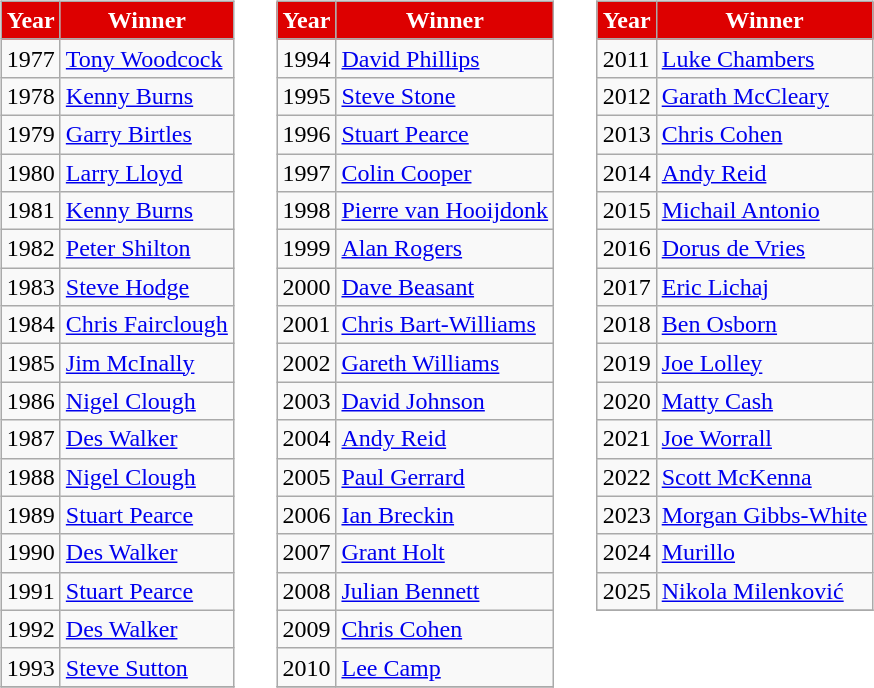<table>
<tr>
<td valign="top"><br><table class="wikitable sortable">
<tr>
<th style="background:#d00; color:#fff;" scope="col">Year</th>
<th style="background:#d00; color:#fff;" scope="col">Winner</th>
</tr>
<tr>
<td>1977</td>
<td> <a href='#'>Tony Woodcock</a></td>
</tr>
<tr>
<td>1978</td>
<td> <a href='#'>Kenny Burns</a></td>
</tr>
<tr>
<td>1979</td>
<td> <a href='#'>Garry Birtles</a></td>
</tr>
<tr>
<td>1980</td>
<td> <a href='#'>Larry Lloyd</a></td>
</tr>
<tr>
<td>1981</td>
<td> <a href='#'>Kenny Burns</a></td>
</tr>
<tr>
<td>1982</td>
<td> <a href='#'>Peter Shilton</a></td>
</tr>
<tr>
<td>1983</td>
<td> <a href='#'>Steve Hodge</a></td>
</tr>
<tr>
<td>1984</td>
<td> <a href='#'>Chris Fairclough</a></td>
</tr>
<tr>
<td>1985</td>
<td> <a href='#'>Jim McInally</a></td>
</tr>
<tr>
<td>1986</td>
<td> <a href='#'>Nigel Clough</a></td>
</tr>
<tr>
<td>1987</td>
<td> <a href='#'>Des Walker</a></td>
</tr>
<tr>
<td>1988</td>
<td> <a href='#'>Nigel Clough</a></td>
</tr>
<tr>
<td>1989</td>
<td> <a href='#'>Stuart Pearce</a></td>
</tr>
<tr>
<td>1990</td>
<td> <a href='#'>Des Walker</a></td>
</tr>
<tr>
<td>1991</td>
<td> <a href='#'>Stuart Pearce</a></td>
</tr>
<tr>
<td>1992</td>
<td> <a href='#'>Des Walker</a></td>
</tr>
<tr>
<td>1993</td>
<td> <a href='#'>Steve Sutton</a></td>
</tr>
<tr>
</tr>
</table>
</td>
<td width="1"> </td>
<td valign="top"><br><table class="wikitable sortable">
<tr>
<th style="background:#d00; color:#fff;" scope="col">Year</th>
<th style="background:#d00; color:#fff;" scope="col">Winner</th>
</tr>
<tr>
<td>1994</td>
<td> <a href='#'>David Phillips</a></td>
</tr>
<tr>
<td>1995</td>
<td> <a href='#'>Steve Stone</a></td>
</tr>
<tr>
<td>1996</td>
<td> <a href='#'>Stuart Pearce</a></td>
</tr>
<tr>
<td>1997</td>
<td> <a href='#'>Colin Cooper</a></td>
</tr>
<tr>
<td>1998</td>
<td> <a href='#'>Pierre van Hooijdonk</a></td>
</tr>
<tr>
<td>1999</td>
<td> <a href='#'>Alan Rogers</a></td>
</tr>
<tr>
<td>2000</td>
<td> <a href='#'>Dave Beasant</a></td>
</tr>
<tr>
<td>2001</td>
<td> <a href='#'>Chris Bart-Williams</a></td>
</tr>
<tr>
<td>2002</td>
<td> <a href='#'>Gareth Williams</a></td>
</tr>
<tr>
<td>2003</td>
<td> <a href='#'>David Johnson</a></td>
</tr>
<tr>
<td>2004</td>
<td> <a href='#'>Andy Reid</a></td>
</tr>
<tr>
<td>2005</td>
<td> <a href='#'>Paul Gerrard</a></td>
</tr>
<tr>
<td>2006</td>
<td> <a href='#'>Ian Breckin</a></td>
</tr>
<tr>
<td>2007</td>
<td> <a href='#'>Grant Holt</a></td>
</tr>
<tr>
<td>2008</td>
<td> <a href='#'>Julian Bennett</a></td>
</tr>
<tr>
<td>2009</td>
<td> <a href='#'>Chris Cohen</a></td>
</tr>
<tr>
<td>2010</td>
<td> <a href='#'>Lee Camp</a></td>
</tr>
<tr>
</tr>
</table>
</td>
<td width="1"> </td>
<td valign="top"><br><table class="wikitable sortable">
<tr>
<th style="background:#d00; color:#fff;" scope="col">Year</th>
<th style="background:#d00; color:#fff;" scope="col">Winner</th>
</tr>
<tr>
<td>2011</td>
<td> <a href='#'>Luke Chambers</a></td>
</tr>
<tr>
<td>2012</td>
<td> <a href='#'>Garath McCleary</a></td>
</tr>
<tr>
<td>2013</td>
<td> <a href='#'>Chris Cohen</a></td>
</tr>
<tr>
<td>2014</td>
<td> <a href='#'>Andy Reid</a></td>
</tr>
<tr>
<td>2015</td>
<td> <a href='#'>Michail Antonio</a></td>
</tr>
<tr>
<td>2016</td>
<td> <a href='#'>Dorus de Vries</a></td>
</tr>
<tr>
<td>2017</td>
<td> <a href='#'>Eric Lichaj</a></td>
</tr>
<tr>
<td>2018</td>
<td> <a href='#'>Ben Osborn</a></td>
</tr>
<tr>
<td>2019</td>
<td> <a href='#'>Joe Lolley</a></td>
</tr>
<tr>
<td>2020</td>
<td> <a href='#'>Matty Cash</a></td>
</tr>
<tr>
<td>2021</td>
<td> <a href='#'>Joe Worrall</a></td>
</tr>
<tr>
<td>2022</td>
<td> <a href='#'>Scott McKenna</a></td>
</tr>
<tr>
<td>2023</td>
<td> <a href='#'>Morgan Gibbs-White</a></td>
</tr>
<tr>
<td>2024</td>
<td> <a href='#'>Murillo</a></td>
</tr>
<tr>
<td>2025</td>
<td> <a href='#'>Nikola Milenković</a></td>
</tr>
<tr>
</tr>
</table>
</td>
</tr>
</table>
